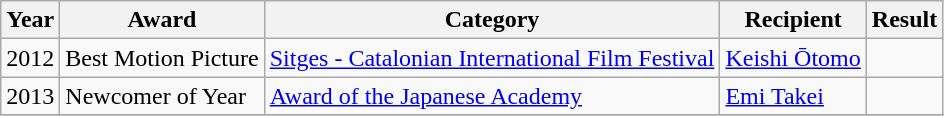<table class="wikitable plainrowheaders sortable">
<tr>
<th scope="col">Year</th>
<th scope="col">Award</th>
<th scope="col">Category</th>
<th scope="col">Recipient</th>
<th scope="col">Result</th>
</tr>
<tr>
<td>2012</td>
<td>Best Motion Picture</td>
<td><a href='#'>Sitges - Catalonian International Film Festival</a></td>
<td><a href='#'>Keishi Ōtomo</a></td>
<td></td>
</tr>
<tr>
<td>2013</td>
<td>Newcomer of Year</td>
<td><a href='#'>Award of the Japanese Academy</a></td>
<td><a href='#'>Emi Takei</a></td>
<td></td>
</tr>
<tr>
</tr>
</table>
